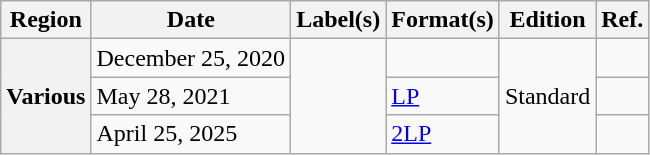<table class="wikitable plainrowheaders">
<tr>
<th scope="col">Region</th>
<th scope="col">Date</th>
<th scope="col">Label(s)</th>
<th scope="col">Format(s)</th>
<th scope="col">Edition</th>
<th scope="col">Ref.</th>
</tr>
<tr>
<th rowspan="3" scope="row">Various</th>
<td>December 25, 2020</td>
<td rowspan="3"></td>
<td></td>
<td rowspan="3">Standard</td>
<td></td>
</tr>
<tr>
<td>May 28, 2021</td>
<td><a href='#'>LP</a></td>
<td></td>
</tr>
<tr>
<td>April 25, 2025</td>
<td><a href='#'>2LP</a></td>
<td></td>
</tr>
</table>
